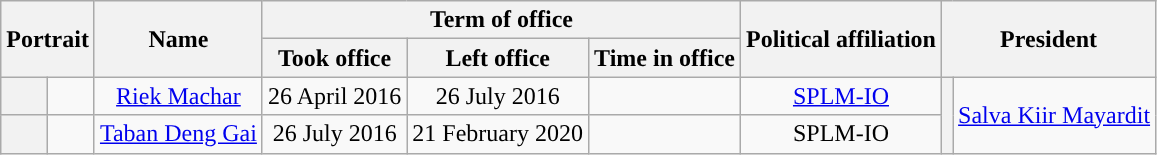<table class="wikitable" style="text-align:center;">
<tr>
<th rowspan=2 colspan=2>Portrait</th>
<th rowspan=2>Name</th>
<th colspan=3>Term of office</th>
<th rowspan=2>Political affiliation</th>
<th rowspan=2 colspan=2>President</th>
</tr>
<tr>
<th>Took office</th>
<th>Left office</th>
<th>Time in office</th>
</tr>
<tr>
<th style="background:"></th>
<td></td>
<td><a href='#'>Riek Machar</a></td>
<td>26 April 2016</td>
<td>26 July 2016</td>
<td></td>
<td><a href='#'>SPLM-IO</a></td>
<th rowspan=2 style="background:"></th>
<td rowspan=2><a href='#'>Salva Kiir Mayardit</a></td>
</tr>
<tr>
<th style="background:"></th>
<td></td>
<td><a href='#'>Taban Deng Gai</a></td>
<td>26 July 2016</td>
<td>21 February 2020</td>
<td></td>
<td>SPLM-IO<br></td>
</tr>
</table>
